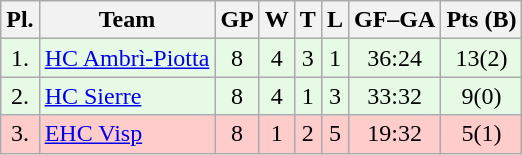<table class="wikitable">
<tr>
<th>Pl.</th>
<th>Team</th>
<th>GP</th>
<th>W</th>
<th>T</th>
<th>L</th>
<th>GF–GA</th>
<th>Pts (B)</th>
</tr>
<tr align="center "  bgcolor="#e6fae6">
<td>1.</td>
<td align="left"><a href='#'>HC Ambrì-Piotta</a></td>
<td>8</td>
<td>4</td>
<td>3</td>
<td>1</td>
<td>36:24</td>
<td>13(2)</td>
</tr>
<tr align="center "  bgcolor="#e6fae6">
<td>2.</td>
<td align="left"><a href='#'>HC Sierre</a></td>
<td>8</td>
<td>4</td>
<td>1</td>
<td>3</td>
<td>33:32</td>
<td>9(0)</td>
</tr>
<tr align="center "  bgcolor="#ffcccc">
<td>3.</td>
<td align="left"><a href='#'>EHC Visp</a></td>
<td>8</td>
<td>1</td>
<td>2</td>
<td>5</td>
<td>19:32</td>
<td>5(1)</td>
</tr>
</table>
